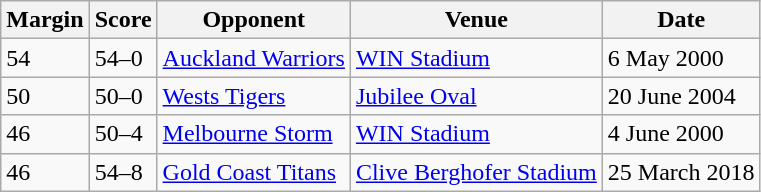<table class="wikitable">
<tr>
<th>Margin</th>
<th>Score</th>
<th>Opponent</th>
<th>Venue</th>
<th>Date</th>
</tr>
<tr>
<td>54</td>
<td>54–0</td>
<td><a href='#'>Auckland Warriors</a></td>
<td><a href='#'>WIN Stadium</a></td>
<td>6 May 2000</td>
</tr>
<tr>
<td>50</td>
<td>50–0</td>
<td><a href='#'>Wests Tigers</a></td>
<td><a href='#'>Jubilee Oval</a></td>
<td>20 June 2004</td>
</tr>
<tr>
<td>46</td>
<td>50–4</td>
<td><a href='#'>Melbourne Storm</a></td>
<td><a href='#'>WIN Stadium</a></td>
<td>4 June 2000</td>
</tr>
<tr>
<td>46</td>
<td>54–8</td>
<td><a href='#'>Gold Coast Titans</a></td>
<td><a href='#'>Clive Berghofer Stadium</a></td>
<td>25 March 2018</td>
</tr>
</table>
